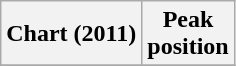<table class="wikitable">
<tr>
<th>Chart (2011)</th>
<th>Peak<br>position</th>
</tr>
<tr>
</tr>
</table>
